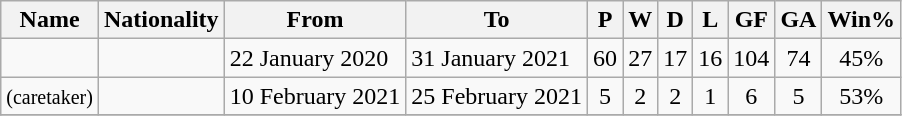<table class="wikitable sortable">
<tr>
<th>Name</th>
<th>Nationality</th>
<th>From</th>
<th class="unsortable">To</th>
<th>P</th>
<th>W</th>
<th>D</th>
<th>L</th>
<th>GF</th>
<th>GA</th>
<th>Win%</th>
</tr>
<tr>
<td align=left></td>
<td></td>
<td align=left>22 January 2020</td>
<td align=left>31 January 2021</td>
<td align=center>60</td>
<td align=center>27</td>
<td align=center>17</td>
<td align=center>16</td>
<td align=center>104</td>
<td align=center>74</td>
<td align=center>45%</td>
</tr>
<tr>
<td align=left> <small>(caretaker)</small></td>
<td></td>
<td align=left>10 February 2021</td>
<td align=left>25 February 2021</td>
<td align=center>5</td>
<td align=center>2</td>
<td align=center>2</td>
<td align=center>1</td>
<td align=center>6</td>
<td align=center>5</td>
<td align=center>53%</td>
</tr>
<tr>
</tr>
</table>
